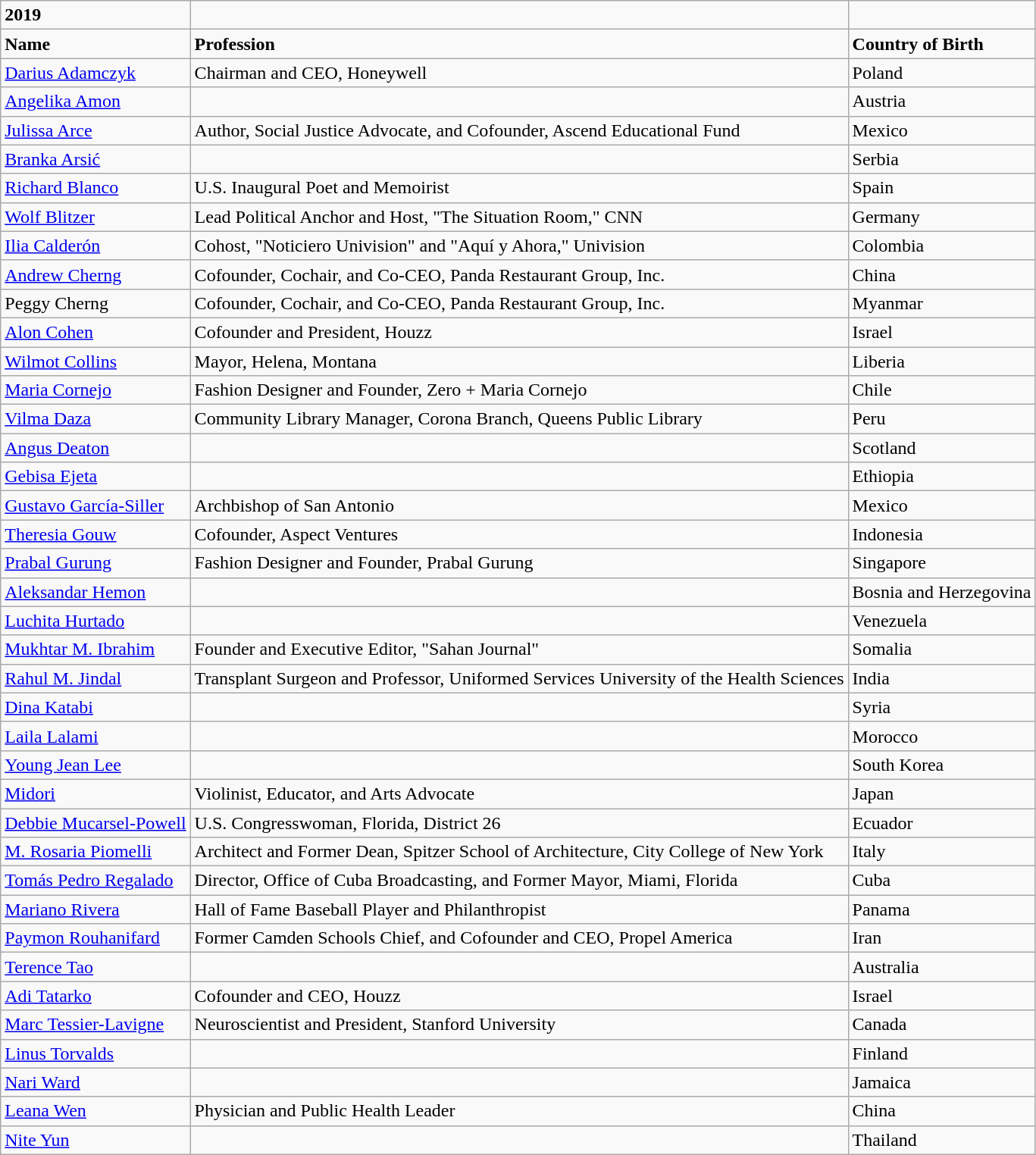<table class="wikitable">
<tr>
<td><strong>2019</strong></td>
<td></td>
<td></td>
</tr>
<tr>
<td><strong>Name</strong></td>
<td><strong>Profession</strong></td>
<td><strong>Country of Birth</strong></td>
</tr>
<tr>
<td><a href='#'>Darius Adamczyk</a></td>
<td>Chairman and CEO, Honeywell</td>
<td>Poland</td>
</tr>
<tr>
<td><a href='#'>Angelika Amon</a></td>
<td></td>
<td>Austria</td>
</tr>
<tr>
<td><a href='#'>Julissa Arce</a></td>
<td>Author, Social Justice Advocate, and Cofounder, Ascend Educational Fund</td>
<td>Mexico</td>
</tr>
<tr>
<td><a href='#'>Branka Arsić</a></td>
<td></td>
<td>Serbia</td>
</tr>
<tr>
<td><a href='#'>Richard Blanco</a></td>
<td>U.S. Inaugural Poet and Memoirist</td>
<td>Spain</td>
</tr>
<tr>
<td><a href='#'>Wolf Blitzer</a></td>
<td>Lead Political Anchor and Host, "The Situation Room," CNN</td>
<td>Germany</td>
</tr>
<tr>
<td><a href='#'>Ilia Calderón</a></td>
<td>Cohost, "Noticiero Univision" and "Aquí y Ahora," Univision</td>
<td>Colombia</td>
</tr>
<tr>
<td><a href='#'>Andrew Cherng</a></td>
<td>Cofounder, Cochair, and Co-CEO, Panda Restaurant Group, Inc.</td>
<td>China</td>
</tr>
<tr>
<td>Peggy Cherng</td>
<td>Cofounder, Cochair, and Co-CEO, Panda Restaurant Group, Inc.</td>
<td>Myanmar</td>
</tr>
<tr>
<td><a href='#'>Alon Cohen</a></td>
<td>Cofounder and President, Houzz</td>
<td>Israel</td>
</tr>
<tr>
<td><a href='#'>Wilmot Collins</a></td>
<td>Mayor, Helena, Montana</td>
<td>Liberia</td>
</tr>
<tr>
<td><a href='#'>Maria Cornejo</a></td>
<td>Fashion Designer and Founder, Zero + Maria Cornejo</td>
<td>Chile</td>
</tr>
<tr>
<td><a href='#'>Vilma Daza</a></td>
<td>Community Library Manager, Corona Branch, Queens Public Library</td>
<td>Peru</td>
</tr>
<tr>
<td><a href='#'>Angus Deaton</a></td>
<td></td>
<td>Scotland</td>
</tr>
<tr>
<td><a href='#'>Gebisa Ejeta</a></td>
<td></td>
<td>Ethiopia</td>
</tr>
<tr>
<td><a href='#'>Gustavo García-Siller</a></td>
<td>Archbishop of San Antonio</td>
<td>Mexico</td>
</tr>
<tr>
<td><a href='#'>Theresia Gouw</a></td>
<td>Cofounder, Aspect Ventures</td>
<td>Indonesia</td>
</tr>
<tr>
<td><a href='#'>Prabal Gurung</a></td>
<td>Fashion Designer and Founder, Prabal Gurung</td>
<td>Singapore</td>
</tr>
<tr>
<td><a href='#'>Aleksandar Hemon</a></td>
<td></td>
<td>Bosnia and Herzegovina</td>
</tr>
<tr>
<td><a href='#'>Luchita Hurtado</a></td>
<td></td>
<td>Venezuela</td>
</tr>
<tr>
<td><a href='#'>Mukhtar M. Ibrahim</a></td>
<td>Founder and Executive Editor, "Sahan Journal"</td>
<td>Somalia</td>
</tr>
<tr>
<td><a href='#'>Rahul M. Jindal</a></td>
<td>Transplant Surgeon and Professor, Uniformed Services University of the Health Sciences</td>
<td>India</td>
</tr>
<tr>
<td><a href='#'>Dina Katabi</a></td>
<td></td>
<td>Syria</td>
</tr>
<tr>
<td><a href='#'>Laila Lalami</a></td>
<td></td>
<td>Morocco</td>
</tr>
<tr>
<td><a href='#'>Young Jean Lee</a></td>
<td></td>
<td>South Korea</td>
</tr>
<tr>
<td><a href='#'>Midori</a></td>
<td>Violinist, Educator, and Arts Advocate</td>
<td>Japan</td>
</tr>
<tr>
<td><a href='#'>Debbie Mucarsel-Powell</a></td>
<td>U.S. Congresswoman, Florida, District 26</td>
<td>Ecuador</td>
</tr>
<tr>
<td><a href='#'>M. Rosaria Piomelli</a></td>
<td>Architect and Former Dean, Spitzer School of Architecture, City College of New York</td>
<td>Italy</td>
</tr>
<tr>
<td><a href='#'>Tomás Pedro Regalado</a></td>
<td>Director, Office of Cuba Broadcasting, and Former Mayor, Miami, Florida</td>
<td>Cuba</td>
</tr>
<tr>
<td><a href='#'>Mariano Rivera</a></td>
<td>Hall of Fame Baseball Player and Philanthropist</td>
<td>Panama</td>
</tr>
<tr>
<td><a href='#'>Paymon Rouhanifard</a></td>
<td>Former Camden Schools Chief, and Cofounder and CEO, Propel America</td>
<td>Iran</td>
</tr>
<tr>
<td><a href='#'>Terence Tao</a></td>
<td></td>
<td>Australia</td>
</tr>
<tr>
<td><a href='#'>Adi Tatarko</a></td>
<td>Cofounder and CEO, Houzz</td>
<td>Israel</td>
</tr>
<tr>
<td><a href='#'>Marc Tessier-Lavigne</a></td>
<td>Neuroscientist and President, Stanford University</td>
<td>Canada</td>
</tr>
<tr>
<td><a href='#'>Linus Torvalds</a></td>
<td></td>
<td>Finland</td>
</tr>
<tr>
<td><a href='#'>Nari Ward</a></td>
<td></td>
<td>Jamaica</td>
</tr>
<tr>
<td><a href='#'>Leana Wen</a></td>
<td>Physician and Public Health Leader</td>
<td>China</td>
</tr>
<tr>
<td><a href='#'>Nite Yun</a></td>
<td></td>
<td>Thailand</td>
</tr>
</table>
